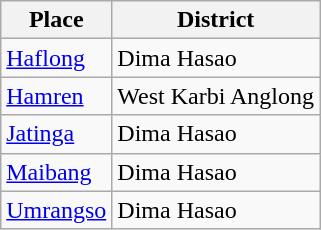<table class="wikitable sortable">
<tr>
<th>Place</th>
<th>District</th>
</tr>
<tr>
<td><a href='#'>Haflong</a></td>
<td>Dima Hasao</td>
</tr>
<tr>
<td><a href='#'>Hamren</a></td>
<td>West Karbi Anglong</td>
</tr>
<tr>
<td><a href='#'>Jatinga</a></td>
<td>Dima Hasao</td>
</tr>
<tr>
<td><a href='#'>Maibang</a></td>
<td>Dima Hasao</td>
</tr>
<tr>
<td><a href='#'>Umrangso</a></td>
<td>Dima Hasao</td>
</tr>
</table>
